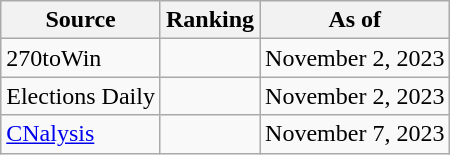<table class="wikitable" style="text-align:center">
<tr>
<th>Source</th>
<th>Ranking</th>
<th>As of</th>
</tr>
<tr>
<td align=left>270toWin</td>
<td></td>
<td>November 2, 2023</td>
</tr>
<tr>
<td align=left>Elections Daily</td>
<td></td>
<td>November 2, 2023</td>
</tr>
<tr>
<td align=left><a href='#'>CNalysis</a></td>
<td></td>
<td>November 7, 2023</td>
</tr>
</table>
